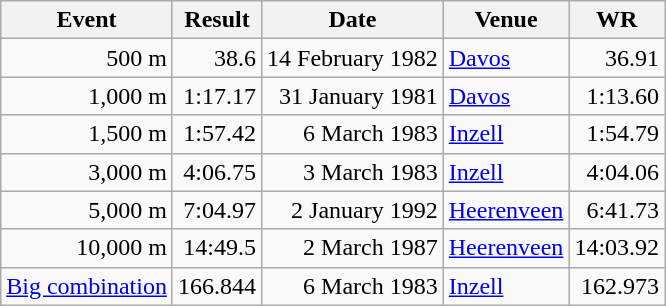<table class="wikitable">
<tr>
<th>Event</th>
<th>Result</th>
<th>Date</th>
<th>Venue</th>
<th>WR</th>
</tr>
<tr align="right">
<td>500 m</td>
<td>38.6</td>
<td>14 February 1982</td>
<td align="left"><a href='#'>Davos</a></td>
<td>36.91</td>
</tr>
<tr align="right">
<td>1,000 m</td>
<td>1:17.17</td>
<td>31 January 1981</td>
<td align="left"><a href='#'>Davos</a></td>
<td>1:13.60</td>
</tr>
<tr align="right">
<td>1,500 m</td>
<td>1:57.42</td>
<td>6 March 1983</td>
<td align="left"><a href='#'>Inzell</a></td>
<td>1:54.79</td>
</tr>
<tr align="right">
<td>3,000 m</td>
<td>4:06.75</td>
<td>3 March 1983</td>
<td align="left"><a href='#'>Inzell</a></td>
<td>4:04.06</td>
</tr>
<tr align="right">
<td>5,000 m</td>
<td>7:04.97</td>
<td>2 January 1992</td>
<td align="left"><a href='#'>Heerenveen</a></td>
<td>6:41.73</td>
</tr>
<tr align="right">
<td>10,000 m</td>
<td>14:49.5</td>
<td>2 March 1987</td>
<td align="left"><a href='#'>Heerenveen</a></td>
<td>14:03.92</td>
</tr>
<tr align="right">
<td><a href='#'>Big combination</a></td>
<td>166.844</td>
<td>6 March 1983</td>
<td align="left"><a href='#'>Inzell</a></td>
<td>162.973</td>
</tr>
</table>
